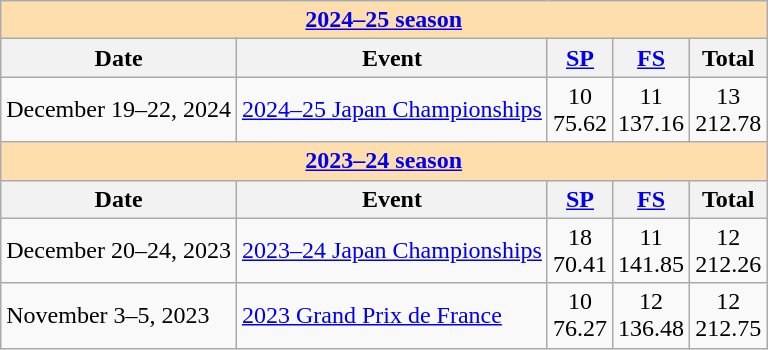<table class="wikitable">
<tr>
<th colspan="5" style="background-color: #ffdead; " align="center"><a href='#'>2024–25 season</a></th>
</tr>
<tr>
<th>Date</th>
<th>Event</th>
<th><a href='#'>SP</a></th>
<th><a href='#'>FS</a></th>
<th>Total</th>
</tr>
<tr>
<td>December 19–22, 2024</td>
<td><a href='#'>2024–25 Japan Championships</a></td>
<td align=center>10 <br> 75.62</td>
<td align=center>11 <br> 137.16</td>
<td align=center>13 <br> 212.78</td>
</tr>
<tr>
<th style="background-color: #ffdead; " colspan=5 align=center><a href='#'>2023–24 season</a></th>
</tr>
<tr>
<th>Date</th>
<th>Event</th>
<th><a href='#'>SP</a></th>
<th><a href='#'>FS</a></th>
<th>Total</th>
</tr>
<tr>
<td>December 20–24, 2023</td>
<td><a href='#'>2023–24 Japan Championships</a></td>
<td align=center>18 <br> 70.41</td>
<td align=center>11 <br> 141.85</td>
<td align=center>12 <br> 212.26</td>
</tr>
<tr>
<td>November 3–5, 2023</td>
<td><a href='#'>2023 Grand Prix de France</a></td>
<td align=center>10 <br> 76.27</td>
<td align=center>12 <br> 136.48</td>
<td align=center>12 <br> 212.75</td>
</tr>
</table>
